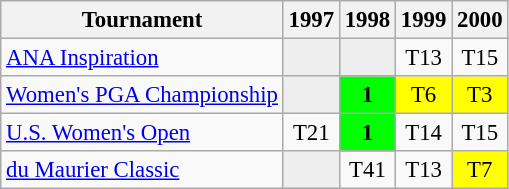<table class="wikitable" style="font-size:95%;text-align:center;">
<tr>
<th>Tournament</th>
<th>1997</th>
<th>1998</th>
<th>1999</th>
<th>2000</th>
</tr>
<tr>
<td align=left><a href='#'>ANA Inspiration</a></td>
<td style="background:#eeeeee;"></td>
<td style="background:#eeeeee;"></td>
<td>T13</td>
<td>T15</td>
</tr>
<tr>
<td align=left><a href='#'>Women's PGA Championship</a></td>
<td style="background:#eeeeee;"></td>
<td style="background:lime;"><strong>1</strong></td>
<td style="background:yellow;">T6</td>
<td style="background:yellow;">T3</td>
</tr>
<tr>
<td align=left><a href='#'>U.S. Women's Open</a></td>
<td>T21</td>
<td style="background:lime;"><strong>1</strong></td>
<td>T14</td>
<td>T15</td>
</tr>
<tr>
<td align=left><a href='#'>du Maurier Classic</a></td>
<td style="background:#eeeeee;"></td>
<td>T41</td>
<td>T13</td>
<td style="background:yellow;">T7</td>
</tr>
</table>
